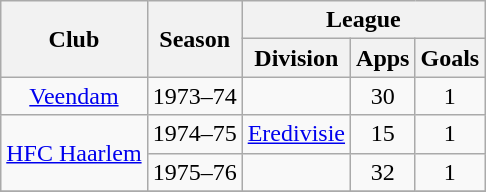<table class="wikitable" style="text-align:center">
<tr>
<th rowspan="2">Club</th>
<th rowspan="2">Season</th>
<th colspan="3">League</th>
</tr>
<tr>
<th>Division</th>
<th>Apps</th>
<th>Goals</th>
</tr>
<tr>
<td><a href='#'>Veendam</a></td>
<td>1973–74</td>
<td></td>
<td>30</td>
<td>1</td>
</tr>
<tr>
<td rowspan="2"><a href='#'>HFC Haarlem</a></td>
<td>1974–75</td>
<td><a href='#'>Eredivisie</a></td>
<td>15</td>
<td>1</td>
</tr>
<tr>
<td>1975–76</td>
<td></td>
<td>32</td>
<td>1</td>
</tr>
<tr>
</tr>
</table>
